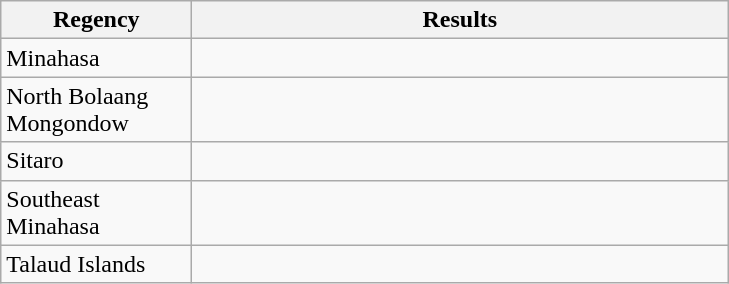<table class="wikitable sortable" style="text-align: center;">
<tr style="text-align: center;">
<th style="width: 120px;">Regency</th>
<th style="width: 350px;">Results</th>
</tr>
<tr>
<td style="text-align: left;">Minahasa</td>
<td></td>
</tr>
<tr>
<td style="text-align: left;">North Bolaang Mongondow</td>
<td></td>
</tr>
<tr>
<td style="text-align: left;">Sitaro</td>
<td></td>
</tr>
<tr>
<td style="text-align: left;">Southeast Minahasa</td>
<td></td>
</tr>
<tr>
<td style="text-align: left;">Talaud Islands</td>
<td></td>
</tr>
</table>
